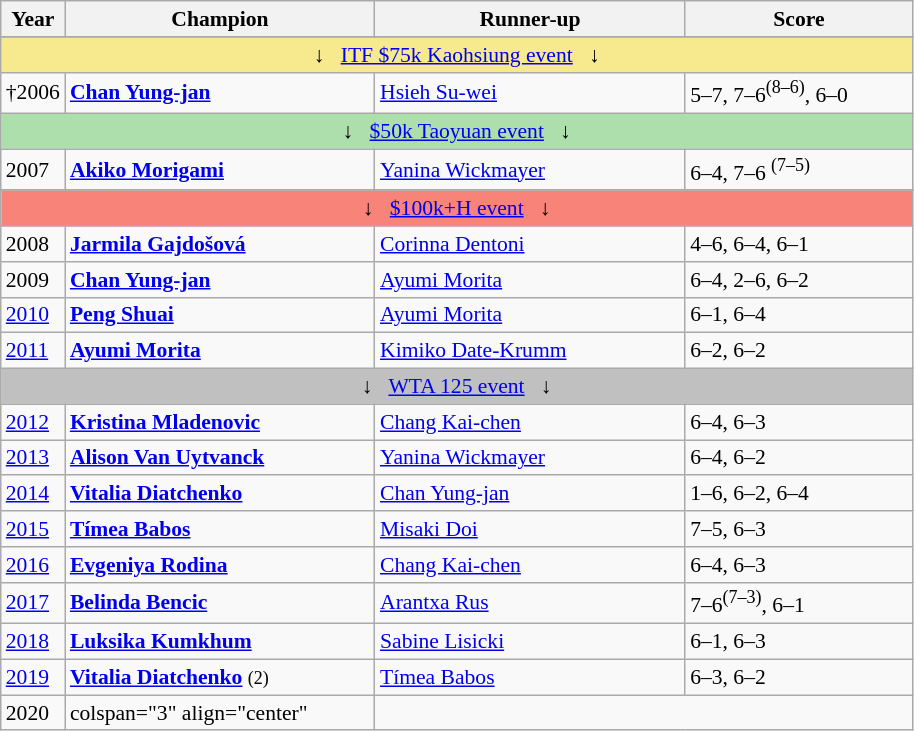<table class="wikitable" style="font-size:90%">
<tr>
<th>Year</th>
<th width="200">Champion</th>
<th width="200">Runner-up</th>
<th width="145">Score</th>
</tr>
<tr>
</tr>
<tr bgcolor="#f7e98e">
<td colspan="5" align="center">↓   <a href='#'>ITF $75k Kaohsiung event</a>   ↓</td>
</tr>
<tr>
<td>†2006</td>
<td> <strong><a href='#'>Chan Yung-jan</a></strong></td>
<td> <a href='#'>Hsieh Su-wei</a></td>
<td>5–7, 7–6<sup>(8–6)</sup>, 6–0</td>
</tr>
<tr bgcolor="#addfad">
<td colspan="5" align="center">↓   <a href='#'>$50k Taoyuan event</a>   ↓</td>
</tr>
<tr>
<td>2007</td>
<td> <strong><a href='#'>Akiko Morigami</a></strong></td>
<td> <a href='#'>Yanina Wickmayer</a></td>
<td>6–4, 7–6 <sup>(7–5) </sup></td>
</tr>
<tr>
</tr>
<tr bgcolor="#f88379">
<td colspan="5" align="center">↓   <a href='#'>$100k+H event</a>   ↓</td>
</tr>
<tr>
<td>2008</td>
<td> <strong><a href='#'>Jarmila Gajdošová</a></strong></td>
<td> <a href='#'>Corinna Dentoni</a></td>
<td>4–6, 6–4, 6–1</td>
</tr>
<tr>
<td>2009</td>
<td> <strong><a href='#'>Chan Yung-jan</a></strong></td>
<td> <a href='#'>Ayumi Morita</a></td>
<td>6–4, 2–6, 6–2</td>
</tr>
<tr>
<td><a href='#'>2010</a></td>
<td> <strong><a href='#'>Peng Shuai</a></strong> </td>
<td> <a href='#'>Ayumi Morita</a></td>
<td>6–1, 6–4</td>
</tr>
<tr>
<td><a href='#'>2011</a></td>
<td> <strong><a href='#'>Ayumi Morita</a></strong></td>
<td> <a href='#'>Kimiko Date-Krumm</a></td>
<td>6–2, 6–2</td>
</tr>
<tr bgcolor="silver">
<td colspan="5" align="center">↓   <a href='#'>WTA 125 event</a>   ↓</td>
</tr>
<tr>
<td><a href='#'>2012</a></td>
<td> <strong><a href='#'>Kristina Mladenovic</a></strong></td>
<td> <a href='#'>Chang Kai-chen</a></td>
<td>6–4, 6–3</td>
</tr>
<tr>
<td><a href='#'>2013</a></td>
<td> <strong><a href='#'>Alison Van Uytvanck</a></strong></td>
<td> <a href='#'>Yanina Wickmayer</a></td>
<td>6–4, 6–2</td>
</tr>
<tr>
<td><a href='#'>2014</a></td>
<td> <strong><a href='#'>Vitalia Diatchenko</a></strong></td>
<td> <a href='#'>Chan Yung-jan</a></td>
<td>1–6, 6–2, 6–4</td>
</tr>
<tr>
<td><a href='#'>2015</a></td>
<td> <strong><a href='#'>Tímea Babos</a></strong></td>
<td>  <a href='#'>Misaki Doi</a></td>
<td>7–5, 6–3</td>
</tr>
<tr>
<td><a href='#'>2016</a></td>
<td> <strong><a href='#'>Evgeniya Rodina</a></strong></td>
<td>  <a href='#'>Chang Kai-chen</a></td>
<td>6–4, 6–3</td>
</tr>
<tr>
<td><a href='#'>2017</a></td>
<td> <strong><a href='#'>Belinda Bencic</a></strong></td>
<td>  <a href='#'>Arantxa Rus</a></td>
<td>7–6<sup>(7–3)</sup>, 6–1</td>
</tr>
<tr>
<td><a href='#'>2018</a></td>
<td> <strong><a href='#'>Luksika Kumkhum</a></strong></td>
<td>  <a href='#'>Sabine Lisicki</a></td>
<td>6–1, 6–3</td>
</tr>
<tr>
<td><a href='#'>2019</a></td>
<td> <strong><a href='#'>Vitalia Diatchenko</a></strong> <small>(2)</small></td>
<td> <a href='#'>Tímea Babos</a></td>
<td>6–3, 6–2</td>
</tr>
<tr>
<td>2020</td>
<td>colspan="3" align="center" </td>
</tr>
</table>
